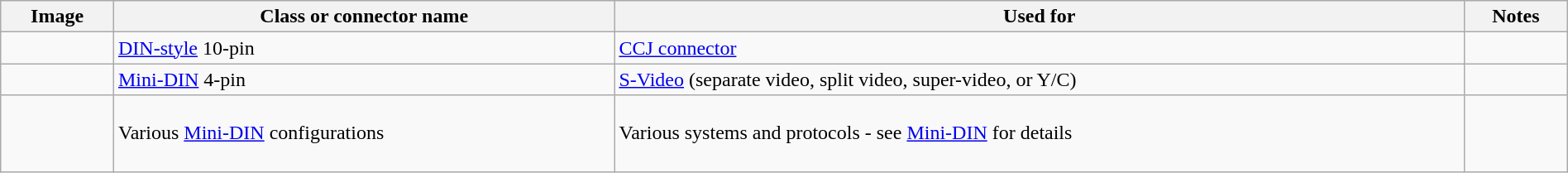<table class="wikitable" style="width:100%;">
<tr>
<th>Image</th>
<th>Class or connector name</th>
<th>Used for</th>
<th>Notes</th>
</tr>
<tr>
<td></td>
<td><a href='#'>DIN-style</a> 10-pin</td>
<td><a href='#'>CCJ connector</a></td>
<td></td>
</tr>
<tr>
<td></td>
<td><a href='#'>Mini-DIN</a> 4-pin</td>
<td><a href='#'>S-Video</a> (separate video, split video, super-video, or Y/C)</td>
<td></td>
</tr>
<tr>
<td><br>


<br>



<br>


</td>
<td>Various <a href='#'>Mini-DIN</a> configurations</td>
<td>Various systems and protocols - see <a href='#'>Mini-DIN</a> for details</td>
<td></td>
</tr>
</table>
